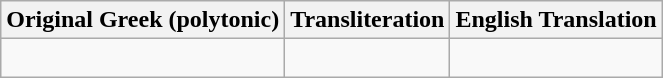<table class="wikitable">
<tr>
<th>Original Greek (polytonic)</th>
<th>Transliteration</th>
<th>English Translation</th>
</tr>
<tr>
<td><br></td>
<td><br></td>
<td><br></td>
</tr>
</table>
